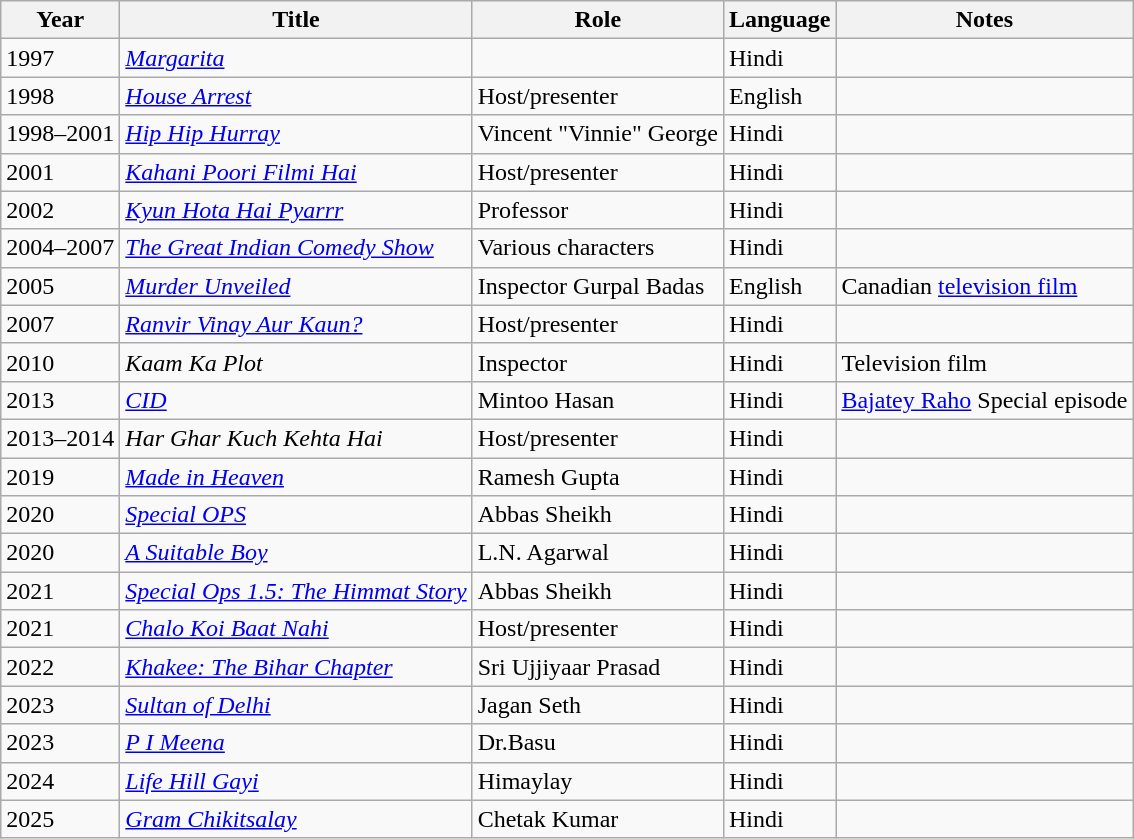<table class="wikitable sortable">
<tr>
<th scope="col">Year</th>
<th scope="col">Title</th>
<th scope="col">Role</th>
<th scope="col">Language</th>
<th scope="col">Notes</th>
</tr>
<tr>
<td>1997</td>
<td><em><a href='#'>Margarita</a></em></td>
<td></td>
<td>Hindi</td>
<td></td>
</tr>
<tr>
<td>1998</td>
<td><em><a href='#'>House Arrest</a></em></td>
<td>Host/presenter</td>
<td>English</td>
<td></td>
</tr>
<tr>
<td>1998–2001</td>
<td><em><a href='#'>Hip Hip Hurray</a></em></td>
<td>Vincent "Vinnie" George</td>
<td>Hindi</td>
<td></td>
</tr>
<tr>
<td>2001</td>
<td><em><a href='#'>Kahani Poori Filmi Hai</a></em></td>
<td>Host/presenter</td>
<td>Hindi</td>
<td></td>
</tr>
<tr>
<td>2002</td>
<td><em><a href='#'>Kyun Hota Hai Pyarrr</a></em></td>
<td>Professor</td>
<td>Hindi</td>
<td></td>
</tr>
<tr>
<td>2004–2007</td>
<td><em><a href='#'>The Great Indian Comedy Show</a></em></td>
<td>Various characters</td>
<td>Hindi</td>
<td></td>
</tr>
<tr>
<td>2005</td>
<td><em><a href='#'>Murder Unveiled</a></em></td>
<td>Inspector Gurpal Badas</td>
<td>English</td>
<td>Canadian <a href='#'>television film</a></td>
</tr>
<tr>
<td>2007</td>
<td><em><a href='#'>Ranvir Vinay Aur Kaun?</a></em></td>
<td>Host/presenter</td>
<td>Hindi</td>
<td></td>
</tr>
<tr>
<td>2010</td>
<td><em>Kaam Ka Plot</em></td>
<td>Inspector</td>
<td>Hindi</td>
<td>Television film</td>
</tr>
<tr>
<td>2013</td>
<td><em><a href='#'>CID</a></em></td>
<td>Mintoo Hasan</td>
<td>Hindi</td>
<td><a href='#'>Bajatey Raho</a> Special episode</td>
</tr>
<tr>
<td>2013–2014</td>
<td><em>Har Ghar Kuch Kehta Hai</em></td>
<td>Host/presenter</td>
<td>Hindi</td>
<td></td>
</tr>
<tr>
<td>2019</td>
<td><em><a href='#'>Made in Heaven</a></em></td>
<td>Ramesh Gupta</td>
<td>Hindi</td>
<td></td>
</tr>
<tr>
<td>2020</td>
<td><em><a href='#'>Special OPS</a></em></td>
<td>Abbas Sheikh</td>
<td>Hindi</td>
<td></td>
</tr>
<tr>
<td>2020</td>
<td><em><a href='#'>A Suitable Boy</a></em></td>
<td>L.N. Agarwal</td>
<td>Hindi</td>
<td></td>
</tr>
<tr>
<td>2021</td>
<td><em><a href='#'>Special Ops 1.5: The Himmat Story</a></em></td>
<td>Abbas Sheikh</td>
<td>Hindi</td>
<td></td>
</tr>
<tr>
<td>2021</td>
<td><em><a href='#'>Chalo Koi Baat Nahi</a></em></td>
<td>Host/presenter</td>
<td>Hindi</td>
<td></td>
</tr>
<tr>
<td>2022</td>
<td><em><a href='#'>Khakee: The Bihar Chapter</a></em></td>
<td>Sri Ujjiyaar Prasad</td>
<td>Hindi</td>
<td></td>
</tr>
<tr>
<td>2023</td>
<td><em><a href='#'>Sultan of Delhi</a></em></td>
<td>Jagan Seth</td>
<td>Hindi</td>
<td></td>
</tr>
<tr>
<td>2023</td>
<td><em><a href='#'>P I Meena</a></em></td>
<td>Dr.Basu</td>
<td>Hindi</td>
<td></td>
</tr>
<tr>
<td>2024</td>
<td><em><a href='#'>Life Hill Gayi</a></em></td>
<td>Himaylay</td>
<td>Hindi</td>
<td></td>
</tr>
<tr>
<td>2025</td>
<td><em><a href='#'>Gram Chikitsalay</a></em></td>
<td>Chetak Kumar</td>
<td>Hindi</td>
<td></td>
</tr>
</table>
